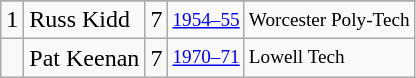<table class="wikitable">
<tr>
</tr>
<tr>
<td>1</td>
<td>Russ Kidd</td>
<td>7</td>
<td style="font-size:80%;"><a href='#'>1954–55</a></td>
<td style="font-size:80%;">Worcester Poly-Tech</td>
</tr>
<tr>
<td></td>
<td>Pat Keenan</td>
<td>7</td>
<td style="font-size:80%;"><a href='#'>1970–71</a></td>
<td style="font-size:80%;">Lowell Tech</td>
</tr>
</table>
